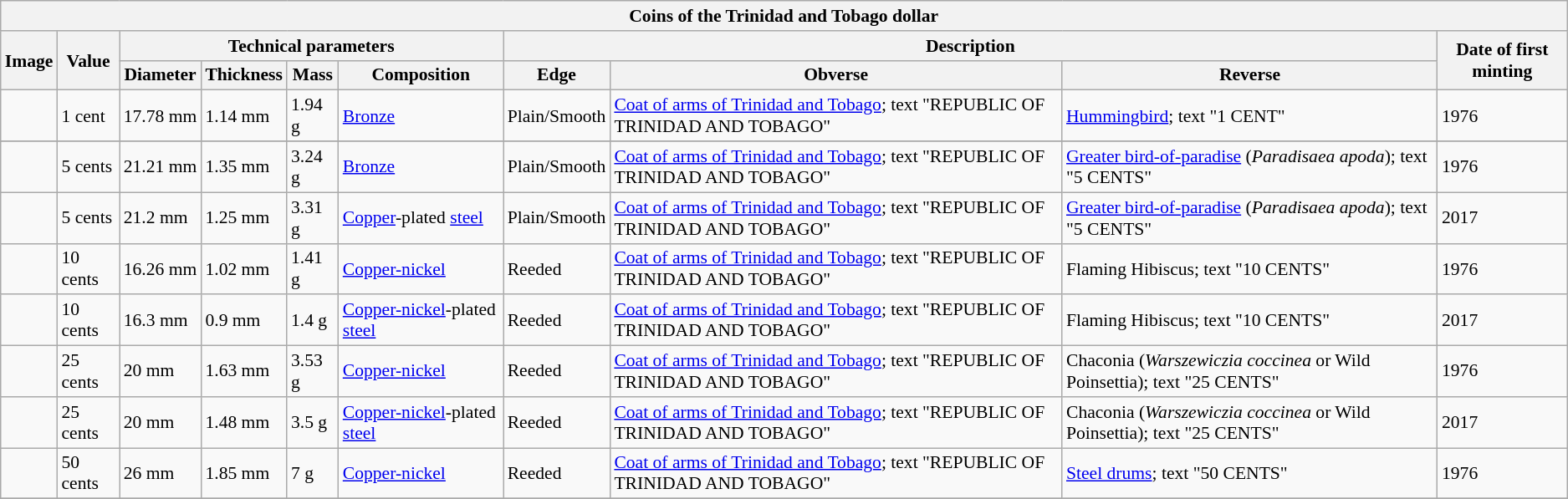<table class="wikitable" style="font-size: 90%">
<tr>
<th colspan="10">Coins of the Trinidad and Tobago dollar</th>
</tr>
<tr>
<th rowspan="2">Image</th>
<th rowspan="2">Value</th>
<th colspan="4">Technical parameters</th>
<th colspan="3">Description</th>
<th rowspan="2">Date of first minting</th>
</tr>
<tr>
<th>Diameter</th>
<th>Thickness</th>
<th>Mass</th>
<th>Composition</th>
<th>Edge</th>
<th>Obverse</th>
<th>Reverse</th>
</tr>
<tr>
<td></td>
<td>1 cent</td>
<td>17.78 mm</td>
<td>1.14 mm</td>
<td>1.94 g</td>
<td><a href='#'>Bronze</a></td>
<td>Plain/Smooth</td>
<td><a href='#'>Coat of arms of Trinidad and Tobago</a>; text "REPUBLIC OF TRINIDAD AND TOBAGO"</td>
<td><a href='#'>Hummingbird</a>; text "1 CENT"</td>
<td>1976</td>
</tr>
<tr>
</tr>
<tr>
<td></td>
<td>5 cents</td>
<td>21.21 mm</td>
<td>1.35 mm</td>
<td>3.24 g</td>
<td><a href='#'>Bronze</a></td>
<td>Plain/Smooth</td>
<td><a href='#'>Coat of arms of Trinidad and Tobago</a>; text "REPUBLIC OF TRINIDAD AND TOBAGO"</td>
<td><a href='#'>Greater bird-of-paradise</a> (<em>Paradisaea apoda</em>); text "5 CENTS"</td>
<td>1976</td>
</tr>
<tr>
<td></td>
<td>5 cents</td>
<td>21.2 mm</td>
<td>1.25 mm</td>
<td>3.31 g</td>
<td><a href='#'>Copper</a>-plated <a href='#'>steel</a></td>
<td>Plain/Smooth</td>
<td><a href='#'>Coat of arms of Trinidad and Tobago</a>; text "REPUBLIC OF TRINIDAD AND TOBAGO"</td>
<td><a href='#'>Greater bird-of-paradise</a> (<em>Paradisaea apoda</em>); text "5 CENTS"</td>
<td>2017</td>
</tr>
<tr>
<td></td>
<td>10 cents</td>
<td>16.26 mm</td>
<td>1.02 mm</td>
<td>1.41 g</td>
<td><a href='#'>Copper-nickel</a></td>
<td>Reeded</td>
<td><a href='#'>Coat of arms of Trinidad and Tobago</a>; text "REPUBLIC OF TRINIDAD AND TOBAGO"</td>
<td>Flaming Hibiscus; text "10 CENTS"</td>
<td>1976</td>
</tr>
<tr>
<td></td>
<td>10 cents</td>
<td>16.3 mm</td>
<td>0.9 mm</td>
<td>1.4 g</td>
<td><a href='#'>Copper-nickel</a>-plated <a href='#'>steel</a></td>
<td>Reeded</td>
<td><a href='#'>Coat of arms of Trinidad and Tobago</a>; text "REPUBLIC OF TRINIDAD AND TOBAGO"</td>
<td>Flaming Hibiscus; text "10 CENTS"</td>
<td>2017</td>
</tr>
<tr>
<td></td>
<td>25 cents</td>
<td>20 mm</td>
<td>1.63 mm</td>
<td>3.53 g</td>
<td><a href='#'>Copper-nickel</a></td>
<td>Reeded</td>
<td><a href='#'>Coat of arms of Trinidad and Tobago</a>; text "REPUBLIC OF TRINIDAD AND TOBAGO"</td>
<td>Chaconia (<em>Warszewiczia coccinea</em> or Wild Poinsettia); text "25 CENTS"</td>
<td>1976</td>
</tr>
<tr>
<td></td>
<td>25 cents</td>
<td>20 mm</td>
<td>1.48 mm</td>
<td>3.5 g</td>
<td><a href='#'>Copper-nickel</a>-plated <a href='#'>steel</a></td>
<td>Reeded</td>
<td><a href='#'>Coat of arms of Trinidad and Tobago</a>; text "REPUBLIC OF TRINIDAD AND TOBAGO"</td>
<td>Chaconia (<em>Warszewiczia coccinea</em> or Wild Poinsettia); text "25 CENTS"</td>
<td>2017</td>
</tr>
<tr>
<td></td>
<td>50 cents</td>
<td>26 mm</td>
<td>1.85 mm</td>
<td>7 g</td>
<td><a href='#'>Copper-nickel</a></td>
<td>Reeded</td>
<td><a href='#'>Coat of arms of Trinidad and Tobago</a>; text "REPUBLIC OF TRINIDAD AND TOBAGO"</td>
<td><a href='#'>Steel drums</a>; text "50 CENTS"</td>
<td>1976</td>
</tr>
<tr>
</tr>
</table>
